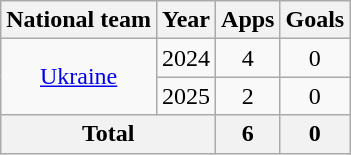<table class="wikitable" style="text-align: center;">
<tr>
<th>National team</th>
<th>Year</th>
<th>Apps</th>
<th>Goals</th>
</tr>
<tr>
<td rowspan=2><a href='#'>Ukraine</a></td>
<td>2024</td>
<td>4</td>
<td>0</td>
</tr>
<tr>
<td>2025</td>
<td>2</td>
<td>0</td>
</tr>
<tr>
<th colspan="2">Total</th>
<th>6</th>
<th>0</th>
</tr>
</table>
